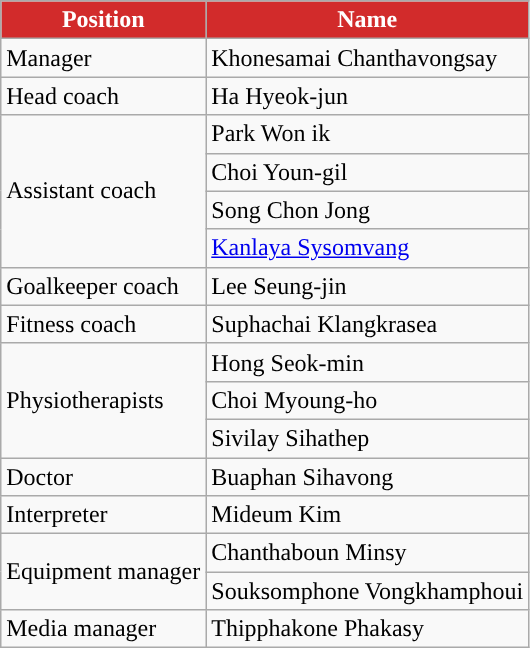<table class="wikitable">
<tr>
<th style="background: #D22B2B; color: #FFFFFF;">Position</th>
<th style="background: #D22B2B; color: #FFFFFF;">Name</th>
</tr>
<tr>
<td>Manager</td>
<td> Khonesamai Chanthavongsay</td>
</tr>
<tr>
<td>Head coach</td>
<td> Ha Hyeok-jun</td>
</tr>
<tr>
<td rowspan="4">Assistant coach</td>
<td> Park Won ik</td>
</tr>
<tr>
<td> Choi Youn-gil</td>
</tr>
<tr>
<td> Song Chon Jong</td>
</tr>
<tr>
<td> <a href='#'>Kanlaya Sysomvang</a></td>
</tr>
<tr>
<td>Goalkeeper coach</td>
<td> Lee Seung-jin</td>
</tr>
<tr>
<td>Fitness coach</td>
<td> Suphachai Klangkrasea</td>
</tr>
<tr>
<td rowspan="3">Physiotherapists</td>
<td> Hong Seok-min</td>
</tr>
<tr>
<td> Choi Myoung-ho</td>
</tr>
<tr>
<td> Sivilay Sihathep</td>
</tr>
<tr>
<td rowspan="1">Doctor</td>
<td> Buaphan Sihavong</td>
</tr>
<tr>
<td>Interpreter</td>
<td> Mideum Kim</td>
</tr>
<tr>
<td rowspan="2">Equipment manager</td>
<td> Chanthaboun Minsy</td>
</tr>
<tr>
<td> Souksomphone Vongkhamphoui</td>
</tr>
<tr>
<td>Media manager</td>
<td> Thipphakone Phakasy</td>
</tr>
</table>
